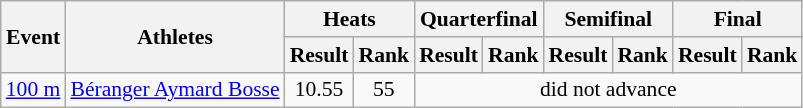<table class="wikitable" border="1" style="font-size:90%">
<tr>
<th rowspan="2">Event</th>
<th rowspan="2">Athletes</th>
<th colspan="2">Heats</th>
<th colspan="2">Quarterfinal</th>
<th colspan="2">Semifinal</th>
<th colspan="2">Final</th>
</tr>
<tr>
<th>Result</th>
<th>Rank</th>
<th>Result</th>
<th>Rank</th>
<th>Result</th>
<th>Rank</th>
<th>Result</th>
<th>Rank</th>
</tr>
<tr>
<td><a href='#'>100 m</a></td>
<td><a href='#'>Béranger Aymard Bosse</a></td>
<td align=center>10.55</td>
<td align=center>55</td>
<td align=center colspan=6>did not advance</td>
</tr>
</table>
